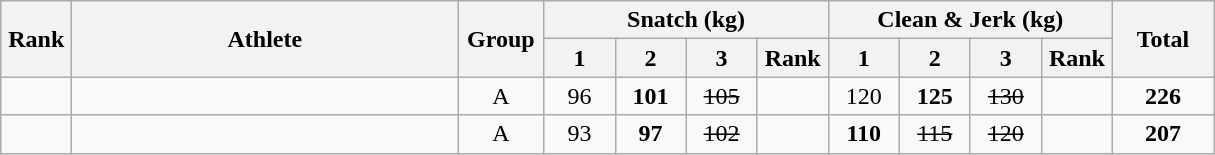<table class = "wikitable" style="text-align:center;">
<tr>
<th rowspan=2 width=40>Rank</th>
<th rowspan=2 width=250>Athlete</th>
<th rowspan=2 width=50>Group</th>
<th colspan=4>Snatch (kg)</th>
<th colspan=4>Clean & Jerk (kg)</th>
<th rowspan=2 width=60>Total</th>
</tr>
<tr>
<th width=40>1</th>
<th width=40>2</th>
<th width=40>3</th>
<th width=40>Rank</th>
<th width=40>1</th>
<th width=40>2</th>
<th width=40>3</th>
<th width=40>Rank</th>
</tr>
<tr>
<td></td>
<td align=left></td>
<td>A</td>
<td>96</td>
<td><strong>101</strong></td>
<td><s>105</s></td>
<td></td>
<td>120</td>
<td><strong>125</strong></td>
<td><s>130</s></td>
<td></td>
<td><strong>226</strong></td>
</tr>
<tr>
<td></td>
<td align=left></td>
<td>A</td>
<td>93</td>
<td><strong>97</strong></td>
<td><s>102</s></td>
<td></td>
<td><strong>110</strong></td>
<td><s>115</s></td>
<td><s>120</s></td>
<td></td>
<td><strong>207</strong></td>
</tr>
</table>
